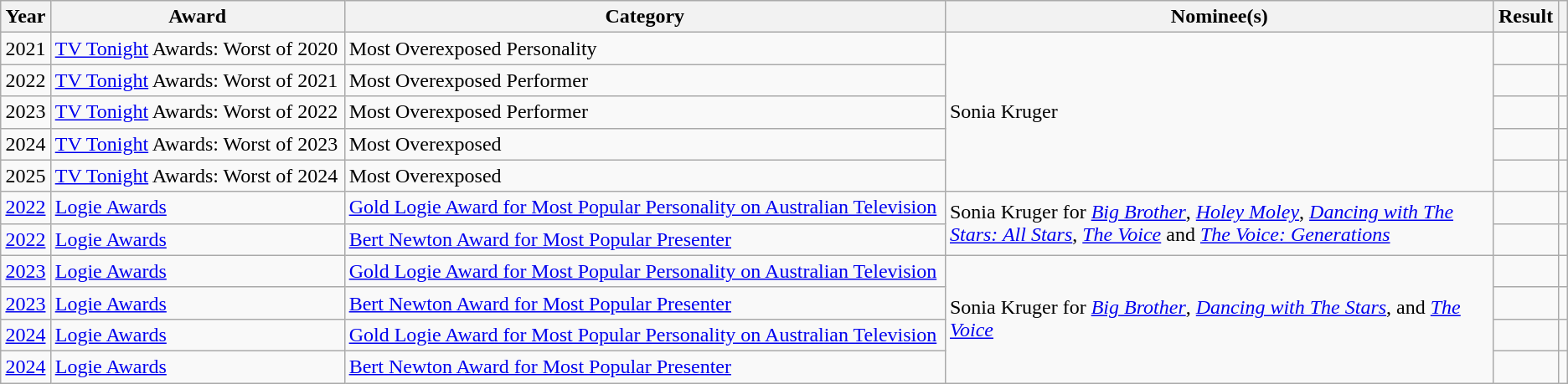<table class="wikitable plainrowheaders sortable">
<tr>
<th scope="col">Year</th>
<th scope="col">Award</th>
<th scope="col">Category</th>
<th scope="col" style="width:35%;">Nominee(s)</th>
<th scope="col">Result</th>
<th scope="col" class="unsortable"></th>
</tr>
<tr>
<td style="text-align:center">2021</td>
<td><a href='#'>TV Tonight</a> Awards: Worst of 2020</td>
<td>Most Overexposed Personality</td>
<td rowspan="5">Sonia Kruger</td>
<td></td>
<td align=center></td>
</tr>
<tr>
<td style="text-align:center">2022</td>
<td><a href='#'>TV Tonight</a> Awards: Worst of 2021</td>
<td>Most Overexposed Performer</td>
<td></td>
<td align=center></td>
</tr>
<tr>
<td style="text-align:center">2023</td>
<td><a href='#'>TV Tonight</a> Awards: Worst of 2022</td>
<td>Most Overexposed Performer</td>
<td></td>
<td align=center></td>
</tr>
<tr>
<td style="text-align:center">2024</td>
<td><a href='#'>TV Tonight</a> Awards: Worst of 2023</td>
<td>Most Overexposed</td>
<td></td>
<td align=center></td>
</tr>
<tr>
<td style="text-align:center">2025</td>
<td><a href='#'>TV Tonight</a> Awards: Worst of 2024</td>
<td>Most Overexposed</td>
<td></td>
<td align=center></td>
</tr>
<tr>
<td style="text-align:center"><a href='#'>2022</a></td>
<td><a href='#'>Logie Awards</a></td>
<td><a href='#'>Gold Logie Award for Most Popular Personality on Australian Television</a></td>
<td rowspan="2">Sonia Kruger for <em><a href='#'>Big Brother</a></em>, <em><a href='#'>Holey Moley</a></em>, <em><a href='#'>Dancing with The Stars: All Stars</a></em>, <em><a href='#'>The Voice</a></em> and <em><a href='#'>The Voice: Generations</a></em></td>
<td></td>
<td align=center></td>
</tr>
<tr>
<td style="text-align:center"><a href='#'>2022</a></td>
<td><a href='#'>Logie Awards</a></td>
<td><a href='#'>Bert Newton Award for Most Popular Presenter</a></td>
<td></td>
<td align=center></td>
</tr>
<tr>
<td style="text-align:center"><a href='#'>2023</a></td>
<td><a href='#'>Logie Awards</a></td>
<td><a href='#'>Gold Logie Award for Most Popular Personality on Australian Television</a></td>
<td rowspan="4">Sonia Kruger for <em><a href='#'>Big Brother</a></em>, <em><a href='#'>Dancing with The Stars</a></em>, and <em><a href='#'>The Voice</a></em></td>
<td></td>
<td align=center></td>
</tr>
<tr>
<td style="text-align:center"><a href='#'>2023</a></td>
<td><a href='#'>Logie Awards</a></td>
<td><a href='#'>Bert Newton Award for Most Popular Presenter</a></td>
<td></td>
<td align=center></td>
</tr>
<tr>
<td style="text-align:center"><a href='#'>2024</a></td>
<td><a href='#'>Logie Awards</a></td>
<td><a href='#'>Gold Logie Award for Most Popular Personality on Australian Television</a></td>
<td></td>
<td align=center></td>
</tr>
<tr>
<td style="text-align:center"><a href='#'>2024</a></td>
<td><a href='#'>Logie Awards</a></td>
<td><a href='#'>Bert Newton Award for Most Popular Presenter</a></td>
<td></td>
<td align=center></td>
</tr>
</table>
